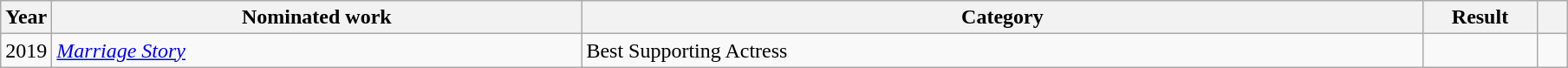<table class="wikitable sortable">
<tr>
<th scope="col" style="width:1em;">Year</th>
<th scope="col" style="width:25em;">Nominated work</th>
<th scope="col" style="width:40em;">Category</th>
<th scope="col" style="width:5em;">Result</th>
<th scope="col" style="width:1em;"class="unsortable"></th>
</tr>
<tr>
<td>2019</td>
<td><em><a href='#'>Marriage Story</a></em></td>
<td>Best Supporting Actress</td>
<td></td>
<td></td>
</tr>
</table>
